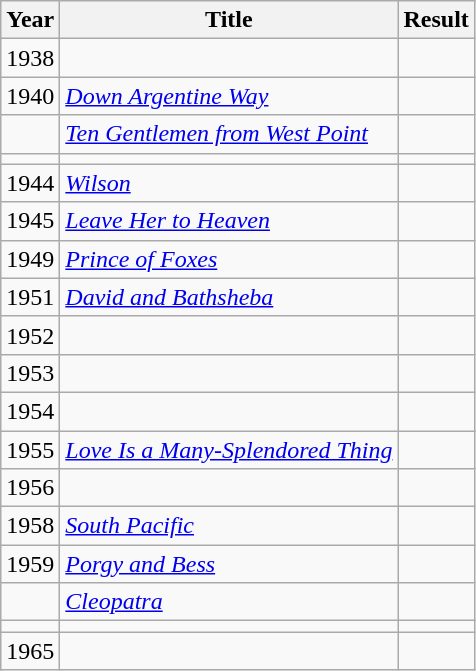<table class="wikitable sortable">
<tr>
<th>Year</th>
<th>Title</th>
<th>Result</th>
</tr>
<tr>
<td>1938</td>
<td><em></em></td>
<td></td>
</tr>
<tr>
<td>1940</td>
<td><em><a href='#'>Down Argentine Way</a></em></td>
<td></td>
</tr>
<tr>
<td></td>
<td><em><a href='#'>Ten Gentlemen from West Point</a></em></td>
<td></td>
</tr>
<tr>
<td></td>
<td><em></em></td>
<td></td>
</tr>
<tr>
<td>1944</td>
<td><em><a href='#'>Wilson</a></em></td>
<td></td>
</tr>
<tr>
<td>1945</td>
<td><em><a href='#'>Leave Her to Heaven</a></em></td>
<td></td>
</tr>
<tr>
<td>1949</td>
<td><em><a href='#'>Prince of Foxes</a></em></td>
<td></td>
</tr>
<tr>
<td>1951</td>
<td><em><a href='#'>David and Bathsheba</a></em></td>
<td></td>
</tr>
<tr>
<td>1952</td>
<td><em></em></td>
<td></td>
</tr>
<tr>
<td>1953</td>
<td><em></em></td>
<td></td>
</tr>
<tr>
<td>1954</td>
<td><em></em></td>
<td></td>
</tr>
<tr>
<td>1955</td>
<td><em><a href='#'>Love Is a Many-Splendored Thing</a></em></td>
<td></td>
</tr>
<tr>
<td>1956</td>
<td><em></em></td>
<td></td>
</tr>
<tr>
<td>1958</td>
<td><em><a href='#'>South Pacific</a></em></td>
<td></td>
</tr>
<tr>
<td>1959</td>
<td><em><a href='#'>Porgy and Bess</a></em></td>
<td></td>
</tr>
<tr>
<td></td>
<td><em><a href='#'>Cleopatra</a></em></td>
<td></td>
</tr>
<tr>
<td></td>
<td><em></em></td>
<td></td>
</tr>
<tr>
<td>1965</td>
<td><em></em></td>
<td></td>
</tr>
</table>
